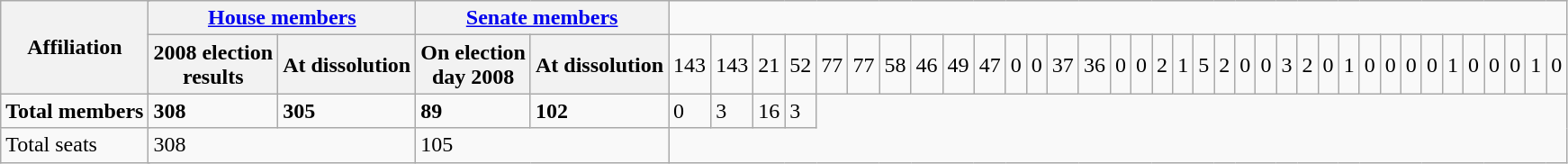<table class="wikitable">
<tr>
<th colspan=2 rowspan=2>Affiliation</th>
<th colspan=2><a href='#'>House members</a></th>
<th colspan=2><a href='#'>Senate members</a></th>
</tr>
<tr>
<th>2008 election<br>results</th>
<th>At dissolution</th>
<th>On election<br>day 2008</th>
<th>At dissolution<br></th>
<td>143</td>
<td>143</td>
<td>21</td>
<td>52<br></td>
<td>77</td>
<td>77</td>
<td>58</td>
<td>46<br></td>
<td>49</td>
<td>47</td>
<td>0</td>
<td>0<br></td>
<td>37</td>
<td>36</td>
<td>0</td>
<td>0<br></td>
<td>2</td>
<td>1</td>
<td>5</td>
<td>2<br></td>
<td>0</td>
<td>0</td>
<td>3</td>
<td>2<br></td>
<td>0</td>
<td>1</td>
<td>0</td>
<td>0<br></td>
<td>0</td>
<td>0</td>
<td>1</td>
<td>0<br></td>
<td>0</td>
<td>0</td>
<td>1</td>
<td>0</td>
</tr>
<tr>
<td colspan=2><strong>Total members</strong></td>
<td><strong>308</strong></td>
<td><strong>305</strong></td>
<td><strong>89</strong></td>
<td><strong>102</strong><br></td>
<td>0</td>
<td>3</td>
<td>16</td>
<td>3</td>
</tr>
<tr>
<td colspan=2>Total seats</td>
<td colspan=2>308</td>
<td colspan=2>105</td>
</tr>
</table>
